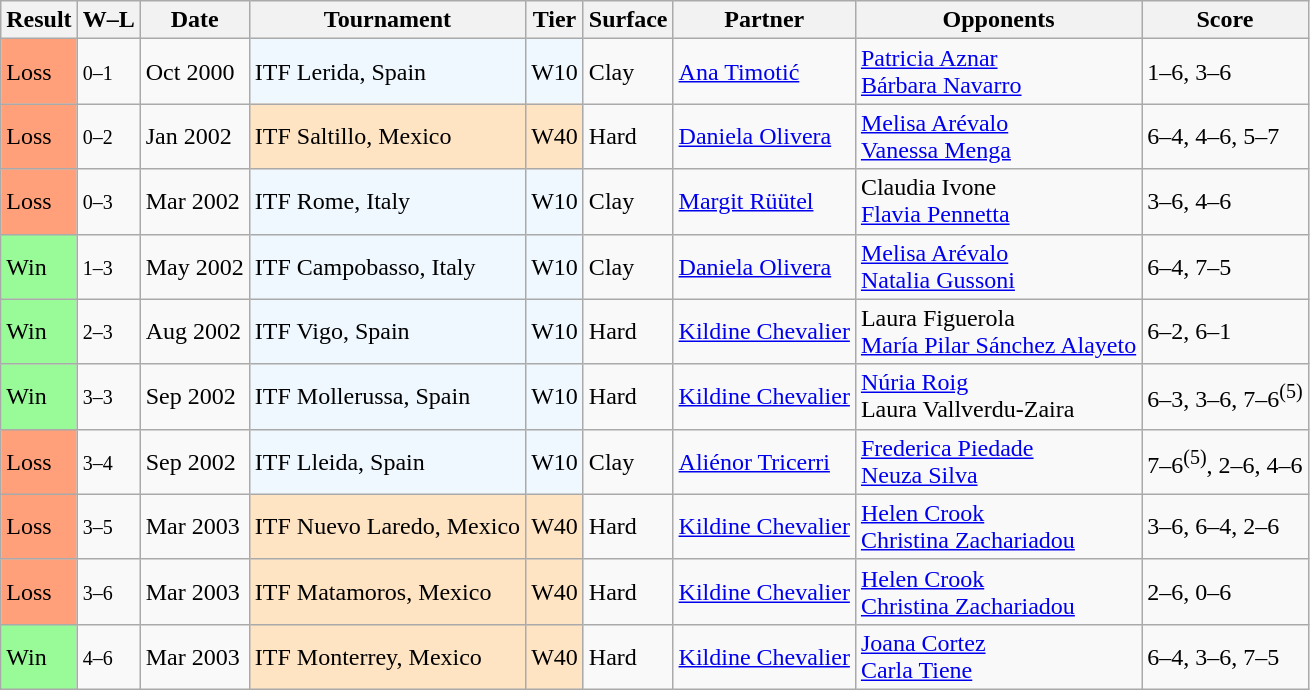<table class="sortable wikitable">
<tr>
<th>Result</th>
<th class="unsortable">W–L</th>
<th>Date</th>
<th>Tournament</th>
<th>Tier</th>
<th>Surface</th>
<th>Partner</th>
<th>Opponents</th>
<th class="unsortable">Score</th>
</tr>
<tr>
<td style="background:#ffa07a;">Loss</td>
<td><small>0–1</small></td>
<td>Oct 2000</td>
<td style="background:#f0f8ff;">ITF Lerida, Spain</td>
<td style="background:#f0f8ff;">W10</td>
<td>Clay</td>
<td> <a href='#'>Ana Timotić</a></td>
<td> <a href='#'>Patricia Aznar</a> <br>  <a href='#'>Bárbara Navarro</a></td>
<td>1–6, 3–6</td>
</tr>
<tr>
<td style="background:#ffa07a;">Loss</td>
<td><small>0–2</small></td>
<td>Jan 2002</td>
<td style="background:#ffe4c4;">ITF Saltillo, Mexico</td>
<td style="background:#ffe4c4;">W40</td>
<td>Hard</td>
<td> <a href='#'>Daniela Olivera</a></td>
<td> <a href='#'>Melisa Arévalo</a> <br>  <a href='#'>Vanessa Menga</a></td>
<td>6–4, 4–6, 5–7</td>
</tr>
<tr>
<td style="background:#ffa07a;">Loss</td>
<td><small>0–3</small></td>
<td>Mar 2002</td>
<td style="background:#f0f8ff;">ITF Rome, Italy</td>
<td style="background:#f0f8ff;">W10</td>
<td>Clay</td>
<td> <a href='#'>Margit Rüütel</a></td>
<td> Claudia Ivone <br>  <a href='#'>Flavia Pennetta</a></td>
<td>3–6, 4–6</td>
</tr>
<tr>
<td bgcolor="98FB98">Win</td>
<td><small>1–3</small></td>
<td>May 2002</td>
<td style="background:#f0f8ff;">ITF Campobasso, Italy</td>
<td style="background:#f0f8ff;">W10</td>
<td>Clay</td>
<td> <a href='#'>Daniela Olivera</a></td>
<td> <a href='#'>Melisa Arévalo</a> <br>  <a href='#'>Natalia Gussoni</a></td>
<td>6–4, 7–5</td>
</tr>
<tr>
<td bgcolor="98FB98">Win</td>
<td><small>2–3</small></td>
<td>Aug 2002</td>
<td style="background:#f0f8ff;">ITF Vigo, Spain</td>
<td style="background:#f0f8ff;">W10</td>
<td>Hard</td>
<td> <a href='#'>Kildine Chevalier</a></td>
<td> Laura Figuerola <br>  <a href='#'>María Pilar Sánchez Alayeto</a></td>
<td>6–2, 6–1</td>
</tr>
<tr>
<td bgcolor="98FB98">Win</td>
<td><small>3–3</small></td>
<td>Sep 2002</td>
<td style="background:#f0f8ff;">ITF Mollerussa, Spain</td>
<td style="background:#f0f8ff;">W10</td>
<td>Hard</td>
<td> <a href='#'>Kildine Chevalier</a></td>
<td> <a href='#'>Núria Roig</a> <br>  Laura Vallverdu-Zaira</td>
<td>6–3, 3–6, 7–6<sup>(5)</sup></td>
</tr>
<tr>
<td style="background:#ffa07a;">Loss</td>
<td><small>3–4</small></td>
<td>Sep 2002</td>
<td style="background:#f0f8ff;">ITF Lleida, Spain</td>
<td style="background:#f0f8ff;">W10</td>
<td>Clay</td>
<td> <a href='#'>Aliénor Tricerri</a></td>
<td> <a href='#'>Frederica Piedade</a> <br>  <a href='#'>Neuza Silva</a></td>
<td>7–6<sup>(5)</sup>, 2–6, 4–6</td>
</tr>
<tr>
<td bgcolor="FFA07A">Loss</td>
<td><small>3–5</small></td>
<td>Mar 2003</td>
<td style="background:#ffe4c4;">ITF Nuevo Laredo, Mexico</td>
<td style="background:#ffe4c4;">W40</td>
<td>Hard</td>
<td> <a href='#'>Kildine Chevalier</a></td>
<td> <a href='#'>Helen Crook</a> <br>  <a href='#'>Christina Zachariadou</a></td>
<td>3–6, 6–4, 2–6</td>
</tr>
<tr>
<td bgcolor="FFA07A">Loss</td>
<td><small>3–6</small></td>
<td>Mar 2003</td>
<td style="background:#ffe4c4;">ITF Matamoros, Mexico</td>
<td style="background:#ffe4c4;">W40</td>
<td>Hard</td>
<td> <a href='#'>Kildine Chevalier</a></td>
<td> <a href='#'>Helen Crook</a> <br>  <a href='#'>Christina Zachariadou</a></td>
<td>2–6, 0–6</td>
</tr>
<tr>
<td bgcolor="98FB98">Win</td>
<td><small>4–6</small></td>
<td>Mar 2003</td>
<td style="background:#ffe4c4;">ITF Monterrey, Mexico</td>
<td style="background:#ffe4c4;">W40</td>
<td>Hard</td>
<td> <a href='#'>Kildine Chevalier</a></td>
<td> <a href='#'>Joana Cortez</a> <br>  <a href='#'>Carla Tiene</a></td>
<td>6–4, 3–6, 7–5</td>
</tr>
</table>
